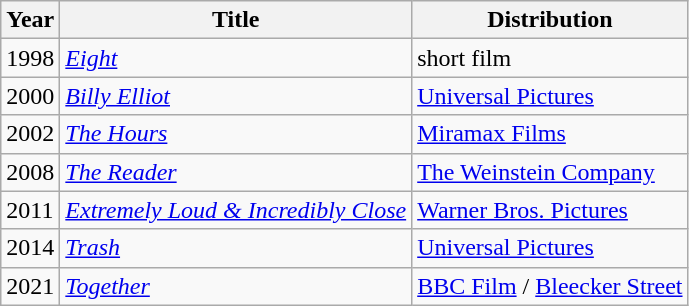<table class="wikitable plainrowheaders unsortable">
<tr>
<th scope="col">Year</th>
<th scope="col">Title</th>
<th scope="col" class="unsortable">Distribution</th>
</tr>
<tr>
<td>1998</td>
<td><em><a href='#'>Eight</a></em></td>
<td>short film</td>
</tr>
<tr>
<td>2000</td>
<td><em><a href='#'>Billy Elliot</a></em></td>
<td><a href='#'>Universal Pictures</a></td>
</tr>
<tr>
<td>2002</td>
<td><em><a href='#'>The Hours</a></em></td>
<td><a href='#'>Miramax Films</a></td>
</tr>
<tr>
<td>2008</td>
<td><em><a href='#'>The Reader</a></em></td>
<td><a href='#'>The Weinstein Company</a></td>
</tr>
<tr>
<td>2011</td>
<td><em><a href='#'>Extremely Loud & Incredibly Close</a></em></td>
<td><a href='#'>Warner Bros. Pictures</a></td>
</tr>
<tr>
<td>2014</td>
<td><em><a href='#'>Trash</a></em></td>
<td><a href='#'>Universal Pictures</a></td>
</tr>
<tr>
<td>2021</td>
<td><em><a href='#'>Together</a></em></td>
<td><a href='#'>BBC Film</a> / <a href='#'>Bleecker Street</a></td>
</tr>
</table>
